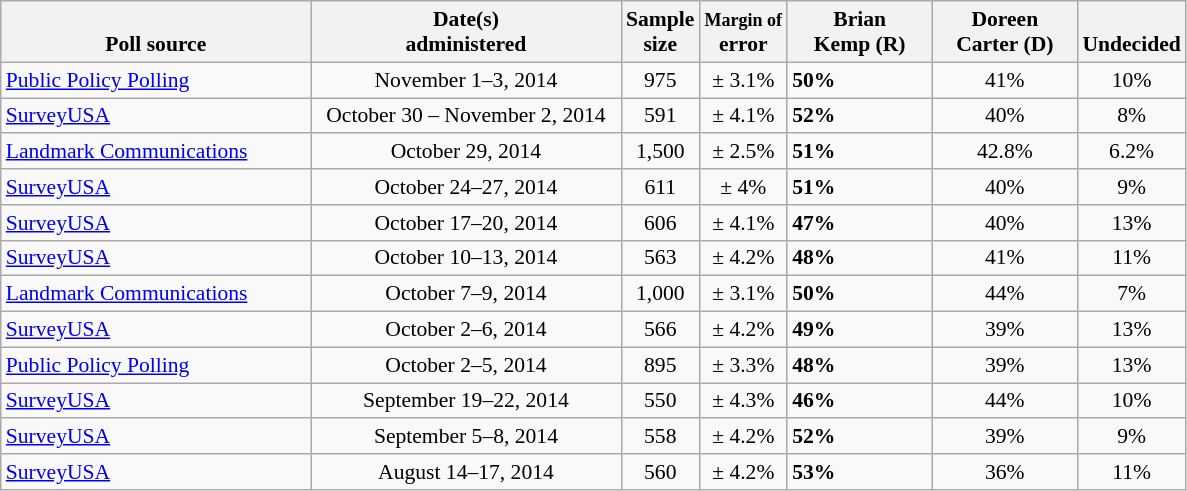<table class="wikitable" style="font-size:90%">
<tr valign= bottom>
<th style="width:200px;">Poll source</th>
<th style="width:200px;">Date(s)<br>administered</th>
<th class=small>Sample<br>size</th>
<th class=small><small>Margin of</small><br>error</th>
<th style="width:90px;">Brian<br>Kemp (R)</th>
<th style="width:90px;">Doreen<br>Carter (D)</th>
<th style="width:40px;">Undecided</th>
</tr>
<tr>
<td><a href='#'>Public Policy Polling</a></td>
<td align=center>November 1–3, 2014</td>
<td align=center>975</td>
<td align=center>± 3.1%</td>
<td><strong>50%</strong></td>
<td align=center>41%</td>
<td align=center>10%</td>
</tr>
<tr>
<td><a href='#'>SurveyUSA</a></td>
<td align=center>October 30 – November 2, 2014</td>
<td align=center>591</td>
<td align=center>± 4.1%</td>
<td><strong>52%</strong></td>
<td align=center>40%</td>
<td align=center>8%</td>
</tr>
<tr>
<td><a href='#'>Landmark Communications</a></td>
<td align=center>October 29, 2014</td>
<td align=center>1,500</td>
<td align=center>± 2.5%</td>
<td><strong>51%</strong></td>
<td align=center>42.8%</td>
<td align=center>6.2%</td>
</tr>
<tr>
<td><a href='#'>SurveyUSA</a></td>
<td align=center>October 24–27, 2014</td>
<td align=center>611</td>
<td align=center>± 4%</td>
<td><strong>51%</strong></td>
<td align=center>40%</td>
<td align=center>9%</td>
</tr>
<tr>
<td><a href='#'>SurveyUSA</a></td>
<td align=center>October 17–20, 2014</td>
<td align=center>606</td>
<td align=center>± 4.1%</td>
<td><strong>47%</strong></td>
<td align=center>40%</td>
<td align=center>13%</td>
</tr>
<tr>
<td><a href='#'>SurveyUSA</a></td>
<td align=center>October 10–13, 2014</td>
<td align=center>563</td>
<td align=center>± 4.2%</td>
<td><strong>48%</strong></td>
<td align=center>41%</td>
<td align=center>11%</td>
</tr>
<tr>
<td><a href='#'>Landmark Communications</a></td>
<td align=center>October 7–9, 2014</td>
<td align=center>1,000</td>
<td align=center>± 3.1%</td>
<td><strong>50%</strong></td>
<td align=center>44%</td>
<td align=center>7%</td>
</tr>
<tr>
<td><a href='#'>SurveyUSA</a></td>
<td align=center>October 2–6, 2014</td>
<td align=center>566</td>
<td align=center>± 4.2%</td>
<td><strong>49%</strong></td>
<td align=center>39%</td>
<td align=center>13%</td>
</tr>
<tr>
<td><a href='#'>Public Policy Polling</a></td>
<td align=center>October 2–5, 2014</td>
<td align=center>895</td>
<td align=center>± 3.3%</td>
<td><strong>48%</strong></td>
<td align=center>39%</td>
<td align=center>13%</td>
</tr>
<tr>
<td><a href='#'>SurveyUSA</a></td>
<td align=center>September 19–22, 2014</td>
<td align=center>550</td>
<td align=center>± 4.3%</td>
<td><strong>46%</strong></td>
<td align=center>44%</td>
<td align=center>10%</td>
</tr>
<tr>
<td><a href='#'>SurveyUSA</a></td>
<td align=center>September 5–8, 2014</td>
<td align=center>558</td>
<td align=center>± 4.2%</td>
<td><strong>52%</strong></td>
<td align=center>39%</td>
<td align=center>9%</td>
</tr>
<tr>
<td><a href='#'>SurveyUSA</a></td>
<td align=center>August 14–17, 2014</td>
<td align=center>560</td>
<td align=center>± 4.2%</td>
<td><strong>53%</strong></td>
<td align=center>36%</td>
<td align=center>11%</td>
</tr>
</table>
